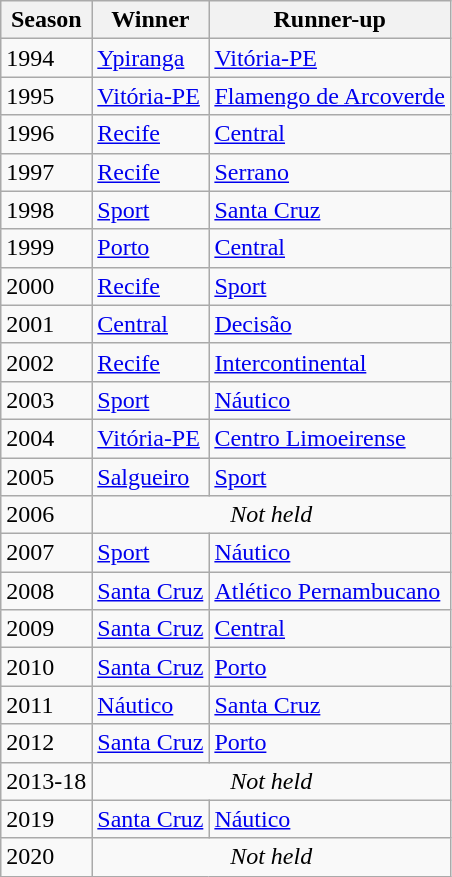<table class="wikitable">
<tr>
<th>Season</th>
<th>Winner</th>
<th>Runner-up</th>
</tr>
<tr>
<td>1994</td>
<td><a href='#'>Ypiranga</a></td>
<td><a href='#'>Vitória-PE</a></td>
</tr>
<tr>
<td>1995</td>
<td><a href='#'>Vitória-PE</a></td>
<td><a href='#'>Flamengo de Arcoverde</a></td>
</tr>
<tr>
<td>1996</td>
<td><a href='#'>Recife</a></td>
<td><a href='#'>Central</a></td>
</tr>
<tr>
<td>1997</td>
<td><a href='#'>Recife</a></td>
<td><a href='#'>Serrano</a></td>
</tr>
<tr>
<td>1998</td>
<td><a href='#'>Sport</a></td>
<td><a href='#'>Santa Cruz</a></td>
</tr>
<tr>
<td>1999</td>
<td><a href='#'>Porto</a></td>
<td><a href='#'>Central</a></td>
</tr>
<tr>
<td>2000</td>
<td><a href='#'>Recife</a></td>
<td><a href='#'>Sport</a></td>
</tr>
<tr>
<td>2001</td>
<td><a href='#'>Central</a></td>
<td><a href='#'>Decisão</a></td>
</tr>
<tr>
<td>2002</td>
<td><a href='#'>Recife</a></td>
<td><a href='#'>Intercontinental</a></td>
</tr>
<tr>
<td>2003</td>
<td><a href='#'>Sport</a></td>
<td><a href='#'>Náutico</a></td>
</tr>
<tr>
<td>2004</td>
<td><a href='#'>Vitória-PE</a></td>
<td><a href='#'>Centro Limoeirense</a></td>
</tr>
<tr>
<td>2005</td>
<td><a href='#'>Salgueiro</a></td>
<td><a href='#'>Sport</a></td>
</tr>
<tr>
<td>2006</td>
<td colspan=2 style="text-align:center;"><em>Not held</em></td>
</tr>
<tr>
<td>2007</td>
<td><a href='#'>Sport</a></td>
<td><a href='#'>Náutico</a></td>
</tr>
<tr>
<td>2008</td>
<td><a href='#'>Santa Cruz</a></td>
<td><a href='#'>Atlético Pernambucano</a></td>
</tr>
<tr>
<td>2009</td>
<td><a href='#'>Santa Cruz</a></td>
<td><a href='#'>Central</a></td>
</tr>
<tr>
<td>2010</td>
<td><a href='#'>Santa Cruz</a></td>
<td><a href='#'>Porto</a></td>
</tr>
<tr>
<td>2011</td>
<td><a href='#'>Náutico</a></td>
<td><a href='#'>Santa Cruz</a></td>
</tr>
<tr>
<td>2012</td>
<td><a href='#'>Santa Cruz</a></td>
<td><a href='#'>Porto</a></td>
</tr>
<tr>
<td>2013-18</td>
<td colspan=2 style="text-align:center;"><em>Not held</em></td>
</tr>
<tr>
<td>2019</td>
<td><a href='#'>Santa Cruz</a></td>
<td><a href='#'>Náutico</a></td>
</tr>
<tr>
<td>2020</td>
<td colspan=2 style="text-align:center;"><em>Not held</em></td>
</tr>
</table>
